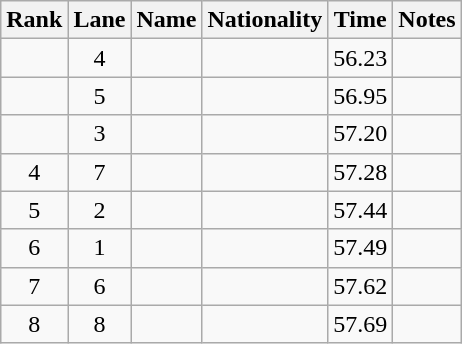<table class="wikitable sortable" style="text-align:center">
<tr>
<th>Rank</th>
<th>Lane</th>
<th>Name</th>
<th>Nationality</th>
<th>Time</th>
<th>Notes</th>
</tr>
<tr>
<td></td>
<td>4</td>
<td align=left></td>
<td align=left></td>
<td>56.23</td>
<td></td>
</tr>
<tr>
<td></td>
<td>5</td>
<td align=left></td>
<td align=left></td>
<td>56.95</td>
<td></td>
</tr>
<tr>
<td></td>
<td>3</td>
<td align=left></td>
<td align=left></td>
<td>57.20</td>
<td></td>
</tr>
<tr>
<td>4</td>
<td>7</td>
<td align=left></td>
<td align=left></td>
<td>57.28</td>
<td></td>
</tr>
<tr>
<td>5</td>
<td>2</td>
<td align=left></td>
<td align=left></td>
<td>57.44</td>
<td></td>
</tr>
<tr>
<td>6</td>
<td>1</td>
<td align=left></td>
<td align=left></td>
<td>57.49</td>
<td></td>
</tr>
<tr>
<td>7</td>
<td>6</td>
<td align=left></td>
<td align=left></td>
<td>57.62</td>
<td></td>
</tr>
<tr>
<td>8</td>
<td>8</td>
<td align=left></td>
<td align=left></td>
<td>57.69</td>
<td></td>
</tr>
</table>
